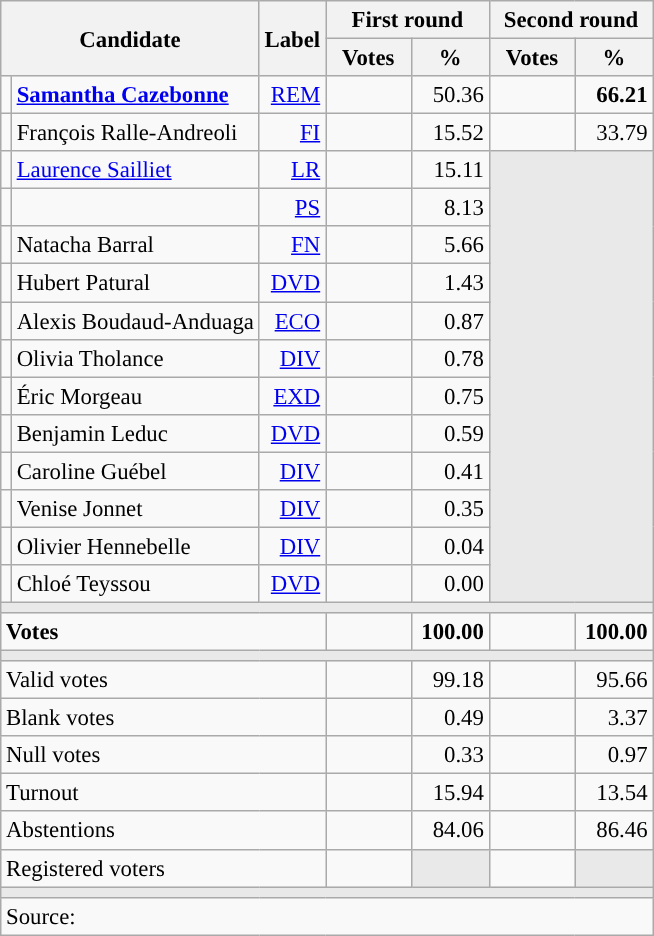<table class="wikitable" style="text-align:right;font-size:95%;">
<tr>
<th rowspan="2" colspan="2">Candidate</th>
<th rowspan="2">Label</th>
<th colspan="2">First round</th>
<th colspan="2">Second round</th>
</tr>
<tr>
<th style="width:50px;">Votes</th>
<th style="width:45px;">%</th>
<th style="width:50px;">Votes</th>
<th style="width:45px;">%</th>
</tr>
<tr>
<td style="color:inherit;background:"></td>
<td style="text-align:left;"><strong><a href='#'>Samantha Cazebonne</a></strong></td>
<td><a href='#'>REM</a></td>
<td></td>
<td>50.36</td>
<td><strong></strong></td>
<td><strong>66.21</strong></td>
</tr>
<tr>
<td style="color:inherit;background:"></td>
<td style="text-align:left;">François Ralle-Andreoli</td>
<td><a href='#'>FI</a></td>
<td></td>
<td>15.52</td>
<td></td>
<td>33.79</td>
</tr>
<tr>
<td style="color:inherit;background:"></td>
<td style="text-align:left;"><a href='#'>Laurence Sailliet</a></td>
<td><a href='#'>LR</a></td>
<td></td>
<td>15.11</td>
<td colspan="2" rowspan="12" style="background:#E9E9E9;"></td>
</tr>
<tr>
<td style="color:inherit;background:"></td>
<td style="text-align:left;"></td>
<td><a href='#'>PS</a></td>
<td></td>
<td>8.13</td>
</tr>
<tr>
<td style="color:inherit;background:"></td>
<td style="text-align:left;">Natacha Barral</td>
<td><a href='#'>FN</a></td>
<td></td>
<td>5.66</td>
</tr>
<tr>
<td style="color:inherit;background:"></td>
<td style="text-align:left;">Hubert Patural</td>
<td><a href='#'>DVD</a></td>
<td></td>
<td>1.43</td>
</tr>
<tr>
<td style="color:inherit;background:"></td>
<td style="text-align:left;">Alexis Boudaud-Anduaga</td>
<td><a href='#'>ECO</a></td>
<td></td>
<td>0.87</td>
</tr>
<tr>
<td style="color:inherit;background:"></td>
<td style="text-align:left;">Olivia Tholance</td>
<td><a href='#'>DIV</a></td>
<td></td>
<td>0.78</td>
</tr>
<tr>
<td style="color:inherit;background:"></td>
<td style="text-align:left;">Éric Morgeau</td>
<td><a href='#'>EXD</a></td>
<td></td>
<td>0.75</td>
</tr>
<tr>
<td style="color:inherit;background:"></td>
<td style="text-align:left;">Benjamin Leduc</td>
<td><a href='#'>DVD</a></td>
<td></td>
<td>0.59</td>
</tr>
<tr>
<td style="color:inherit;background:"></td>
<td style="text-align:left;">Caroline Guébel</td>
<td><a href='#'>DIV</a></td>
<td></td>
<td>0.41</td>
</tr>
<tr>
<td style="color:inherit;background:"></td>
<td style="text-align:left;">Venise Jonnet</td>
<td><a href='#'>DIV</a></td>
<td></td>
<td>0.35</td>
</tr>
<tr>
<td style="color:inherit;background:"></td>
<td style="text-align:left;">Olivier Hennebelle</td>
<td><a href='#'>DIV</a></td>
<td></td>
<td>0.04</td>
</tr>
<tr>
<td style="color:inherit;background:"></td>
<td style="text-align:left;">Chloé Teyssou</td>
<td><a href='#'>DVD</a></td>
<td></td>
<td>0.00</td>
</tr>
<tr>
<td colspan="7" style="background:#E9E9E9;"></td>
</tr>
<tr style="font-weight:bold;">
<td colspan="3" style="text-align:left;">Votes</td>
<td></td>
<td>100.00</td>
<td></td>
<td>100.00</td>
</tr>
<tr>
<td colspan="7" style="background:#E9E9E9;"></td>
</tr>
<tr>
<td colspan="3" style="text-align:left;">Valid votes</td>
<td></td>
<td>99.18</td>
<td></td>
<td>95.66</td>
</tr>
<tr>
<td colspan="3" style="text-align:left;">Blank votes</td>
<td></td>
<td>0.49</td>
<td></td>
<td>3.37</td>
</tr>
<tr>
<td colspan="3" style="text-align:left;">Null votes</td>
<td></td>
<td>0.33</td>
<td></td>
<td>0.97</td>
</tr>
<tr>
<td colspan="3" style="text-align:left;">Turnout</td>
<td></td>
<td>15.94</td>
<td></td>
<td>13.54</td>
</tr>
<tr>
<td colspan="3" style="text-align:left;">Abstentions</td>
<td></td>
<td>84.06</td>
<td></td>
<td>86.46</td>
</tr>
<tr>
<td colspan="3" style="text-align:left;">Registered voters</td>
<td></td>
<td style="background:#E9E9E9;"></td>
<td></td>
<td style="background:#E9E9E9;"></td>
</tr>
<tr>
<td colspan="7" style="background:#E9E9E9;"></td>
</tr>
<tr>
<td colspan="7" style="text-align:left;">Source: </td>
</tr>
</table>
